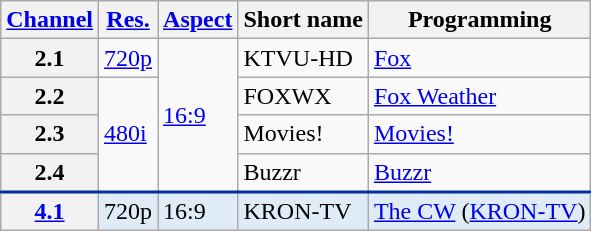<table class="wikitable">
<tr>
<th scope = "col"><a href='#'>Channel</a></th>
<th scope = "col"><a href='#'>Res.</a></th>
<th scope = "col"><a href='#'>Aspect</a></th>
<th scope = "col">Short name</th>
<th scope = "col">Programming</th>
</tr>
<tr>
<th scope = "row">2.1</th>
<td><a href='#'>720p</a></td>
<td rowspan=4><a href='#'>16:9</a></td>
<td>KTVU-HD</td>
<td><a href='#'>Fox</a></td>
</tr>
<tr>
<th scope = "row">2.2</th>
<td rowspan=3><a href='#'>480i</a></td>
<td>FOXWX</td>
<td><a href='#'>Fox Weather</a></td>
</tr>
<tr>
<th scope = "row">2.3</th>
<td>Movies!</td>
<td><a href='#'>Movies!</a></td>
</tr>
<tr>
<th scope = "row">2.4</th>
<td>Buzzr</td>
<td><a href='#'>Buzzr</a></td>
</tr>
<tr style="background-color:#DFEBF6; border-top: 2px solid #003399;">
<th scope = "row"><a href='#'>4.1</a></th>
<td>720p</td>
<td>16:9</td>
<td>KRON-TV</td>
<td><a href='#'>The CW</a> (<a href='#'>KRON-TV</a>)</td>
</tr>
</table>
